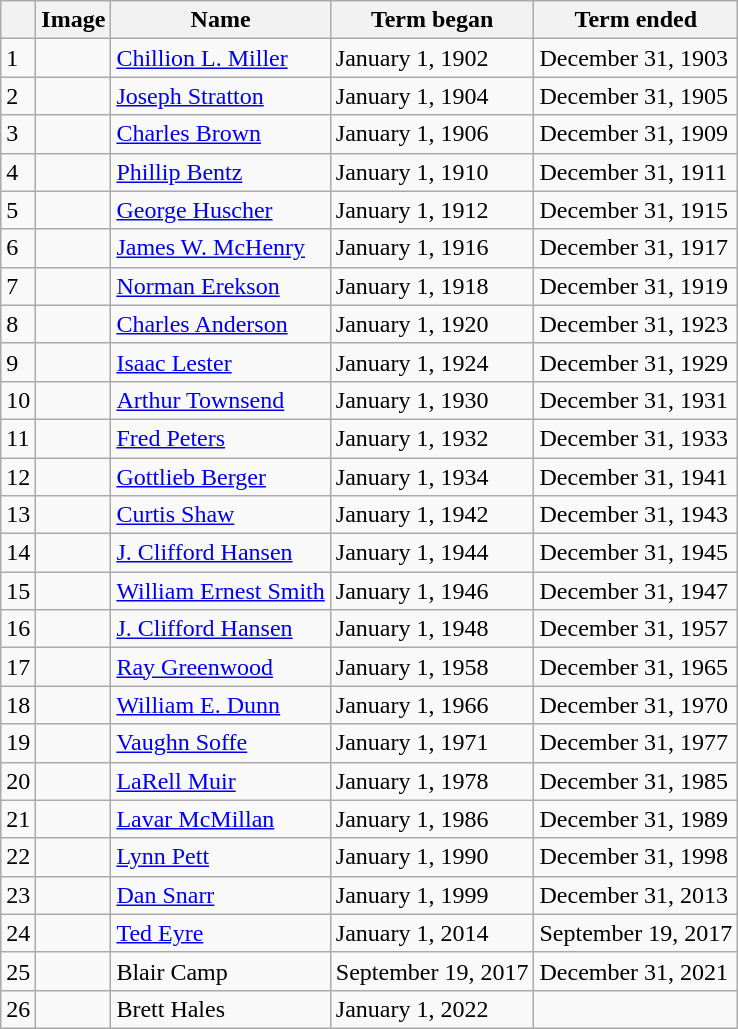<table class="wikitable">
<tr>
<th></th>
<th>Image</th>
<th>Name</th>
<th>Term began</th>
<th>Term ended</th>
</tr>
<tr>
<td>1</td>
<td></td>
<td><a href='#'>Chillion L. Miller</a></td>
<td>January 1, 1902</td>
<td>December 31, 1903</td>
</tr>
<tr>
<td>2</td>
<td></td>
<td><a href='#'>Joseph Stratton</a></td>
<td>January 1, 1904</td>
<td>December 31, 1905</td>
</tr>
<tr>
<td>3</td>
<td></td>
<td><a href='#'>Charles Brown</a></td>
<td>January 1, 1906</td>
<td>December 31, 1909</td>
</tr>
<tr>
<td>4</td>
<td></td>
<td><a href='#'>Phillip Bentz</a></td>
<td>January 1, 1910</td>
<td>December 31, 1911</td>
</tr>
<tr>
<td>5</td>
<td></td>
<td><a href='#'>George Huscher</a></td>
<td>January 1, 1912</td>
<td>December 31, 1915</td>
</tr>
<tr>
<td>6</td>
<td></td>
<td><a href='#'>James W. McHenry</a></td>
<td>January 1, 1916</td>
<td>December 31, 1917</td>
</tr>
<tr>
<td>7</td>
<td></td>
<td><a href='#'>Norman Erekson</a></td>
<td>January 1, 1918</td>
<td>December 31, 1919</td>
</tr>
<tr>
<td>8</td>
<td></td>
<td><a href='#'>Charles Anderson</a></td>
<td>January 1, 1920</td>
<td>December 31, 1923</td>
</tr>
<tr>
<td>9</td>
<td></td>
<td><a href='#'>Isaac Lester</a></td>
<td>January 1, 1924</td>
<td>December 31, 1929</td>
</tr>
<tr>
<td>10</td>
<td></td>
<td><a href='#'>Arthur Townsend</a></td>
<td>January 1, 1930</td>
<td>December 31, 1931</td>
</tr>
<tr>
<td>11</td>
<td></td>
<td><a href='#'>Fred Peters</a></td>
<td>January 1, 1932</td>
<td>December 31, 1933</td>
</tr>
<tr>
<td>12</td>
<td></td>
<td><a href='#'>Gottlieb Berger</a></td>
<td>January 1, 1934</td>
<td>December 31, 1941</td>
</tr>
<tr>
<td>13</td>
<td></td>
<td><a href='#'>Curtis Shaw</a></td>
<td>January 1, 1942</td>
<td>December 31, 1943</td>
</tr>
<tr>
<td>14</td>
<td></td>
<td><a href='#'>J. Clifford Hansen</a></td>
<td>January 1, 1944</td>
<td>December 31, 1945</td>
</tr>
<tr>
<td>15</td>
<td></td>
<td><a href='#'>William Ernest Smith</a></td>
<td>January 1, 1946</td>
<td>December 31, 1947</td>
</tr>
<tr>
<td>16</td>
<td></td>
<td><a href='#'>J. Clifford Hansen</a></td>
<td>January 1, 1948</td>
<td>December 31, 1957</td>
</tr>
<tr>
<td>17</td>
<td></td>
<td><a href='#'>Ray Greenwood</a></td>
<td>January 1, 1958</td>
<td>December 31, 1965</td>
</tr>
<tr>
<td>18</td>
<td></td>
<td><a href='#'>William E. Dunn</a></td>
<td>January 1, 1966</td>
<td>December 31, 1970</td>
</tr>
<tr>
<td>19</td>
<td></td>
<td><a href='#'>Vaughn Soffe</a></td>
<td>January 1, 1971</td>
<td>December 31, 1977</td>
</tr>
<tr>
<td>20</td>
<td></td>
<td><a href='#'>LaRell Muir</a></td>
<td>January 1, 1978</td>
<td>December 31, 1985</td>
</tr>
<tr>
<td>21</td>
<td></td>
<td><a href='#'>Lavar McMillan</a></td>
<td>January 1, 1986</td>
<td>December 31, 1989</td>
</tr>
<tr>
<td>22</td>
<td></td>
<td><a href='#'>Lynn Pett</a></td>
<td>January 1, 1990</td>
<td>December 31, 1998</td>
</tr>
<tr>
<td>23</td>
<td></td>
<td><a href='#'>Dan Snarr</a></td>
<td>January 1, 1999</td>
<td>December 31, 2013</td>
</tr>
<tr>
<td>24</td>
<td></td>
<td><a href='#'>Ted Eyre</a></td>
<td>January 1, 2014</td>
<td>September 19, 2017</td>
</tr>
<tr>
<td>25</td>
<td></td>
<td>Blair Camp</td>
<td>September 19, 2017</td>
<td>December 31, 2021</td>
</tr>
<tr>
<td>26</td>
<td></td>
<td>Brett Hales</td>
<td>January 1, 2022</td>
<td></td>
</tr>
</table>
